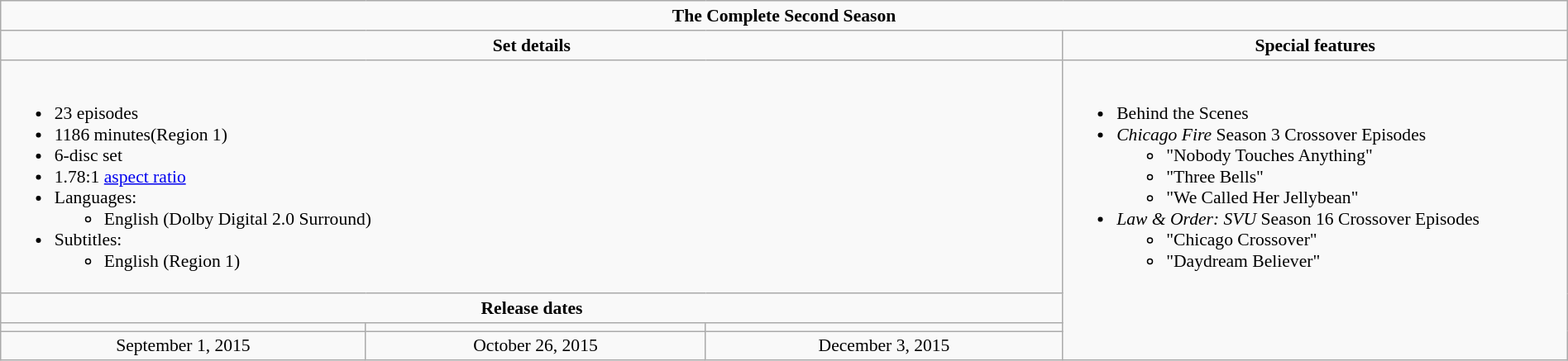<table class="wikitable plainrowheaders" style="font-size:90%; text-align:center; width: 100%; margin-left: auto; margin-right: auto;">
<tr>
<td colspan="6"><strong>The Complete Second Season</strong></td>
</tr>
<tr>
<td align="center" width="300" colspan="3"><strong>Set details</strong></td>
<td width="400" align="center"><strong>Special features</strong></td>
</tr>
<tr valign="top">
<td colspan="3" align="left" width="300"><br><ul><li>23 episodes</li><li>1186 minutes(Region 1)</li><li>6-disc set</li><li>1.78:1 <a href='#'>aspect ratio</a></li><li>Languages:<ul><li>English (Dolby Digital 2.0 Surround)</li></ul></li><li>Subtitles:<ul><li>English (Region 1)</li></ul></li></ul></td>
<td rowspan="4" align="left" width="400"><br><ul><li>Behind the Scenes</li><li><em>Chicago Fire</em> Season 3 Crossover Episodes<ul><li>"Nobody Touches Anything"</li><li>"Three Bells"</li><li>"We Called Her Jellybean"</li></ul></li><li><em>Law & Order: SVU</em> Season 16 Crossover Episodes<ul><li>"Chicago Crossover"</li><li>"Daydream Believer"</li></ul></li></ul></td>
</tr>
<tr>
<td colspan="3" align="center"><strong>Release dates</strong></td>
</tr>
<tr>
<td align="center"></td>
<td align="center"></td>
<td align="center"></td>
</tr>
<tr>
<td align="center">September 1, 2015</td>
<td align="center">October 26, 2015</td>
<td align="center">December 3, 2015</td>
</tr>
</table>
